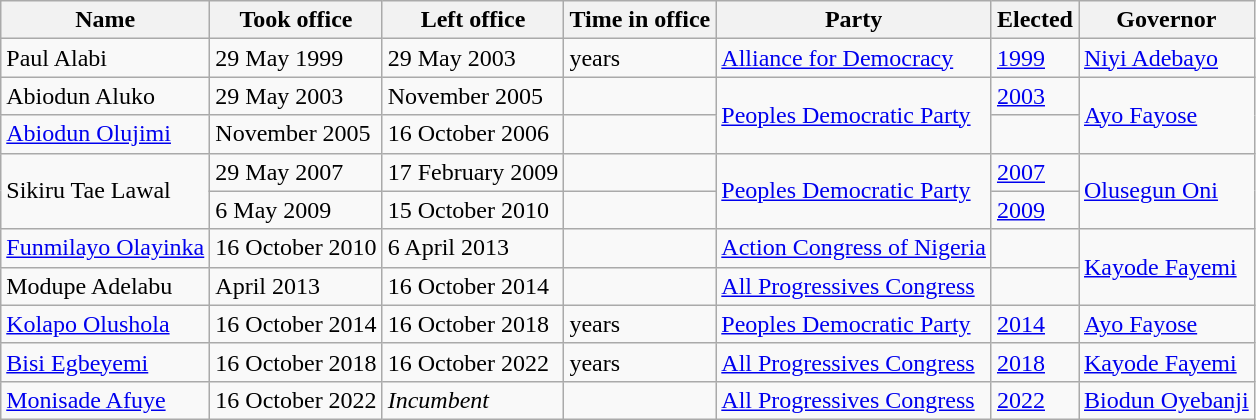<table class="wikitable">
<tr>
<th>Name</th>
<th>Took office</th>
<th>Left office</th>
<th>Time in office</th>
<th>Party</th>
<th>Elected</th>
<th>Governor</th>
</tr>
<tr>
<td>Paul Alabi</td>
<td>29 May 1999</td>
<td>29 May 2003</td>
<td> years</td>
<td><a href='#'>Alliance for Democracy</a></td>
<td><a href='#'>1999</a></td>
<td><a href='#'>Niyi Adebayo</a></td>
</tr>
<tr>
<td>Abiodun Aluko</td>
<td>29 May 2003</td>
<td>November 2005</td>
<td></td>
<td rowspan="2"><a href='#'>Peoples Democratic Party</a></td>
<td><a href='#'>2003</a></td>
<td rowspan="2"><a href='#'>Ayo Fayose</a></td>
</tr>
<tr>
<td><a href='#'>Abiodun Olujimi</a><br></td>
<td>November 2005</td>
<td>16 October 2006</td>
<td></td>
<td></td>
</tr>
<tr>
<td rowspan="2">Sikiru Tae Lawal</td>
<td>29 May 2007</td>
<td>17 February 2009</td>
<td></td>
<td rowspan="2"><a href='#'>Peoples Democratic Party</a></td>
<td><a href='#'>2007</a></td>
<td rowspan="2"><a href='#'>Olusegun Oni</a></td>
</tr>
<tr>
<td>6 May 2009</td>
<td>15 October 2010</td>
<td></td>
<td><a href='#'>2009</a></td>
</tr>
<tr>
<td><a href='#'>Funmilayo Olayinka</a><br></td>
<td>16 October 2010</td>
<td>6 April 2013</td>
<td></td>
<td><a href='#'>Action Congress of Nigeria</a></td>
<td></td>
<td rowspan="2"><a href='#'>Kayode Fayemi</a></td>
</tr>
<tr>
<td>Modupe Adelabu</td>
<td>April 2013</td>
<td>16 October 2014</td>
<td></td>
<td><a href='#'>All Progressives Congress</a></td>
<td></td>
</tr>
<tr>
<td><a href='#'>Kolapo Olushola</a></td>
<td>16 October 2014</td>
<td>16 October 2018</td>
<td> years</td>
<td><a href='#'>Peoples Democratic Party</a></td>
<td><a href='#'>2014</a></td>
<td><a href='#'>Ayo Fayose</a></td>
</tr>
<tr>
<td><a href='#'>Bisi Egbeyemi</a><br></td>
<td>16 October 2018</td>
<td>16 October 2022</td>
<td> years</td>
<td><a href='#'>All Progressives Congress</a></td>
<td><a href='#'>2018</a></td>
<td><a href='#'>Kayode Fayemi</a></td>
</tr>
<tr>
<td><a href='#'>Monisade Afuye</a><br></td>
<td>16 October 2022</td>
<td><em>Incumbent</em></td>
<td></td>
<td><a href='#'>All Progressives Congress</a></td>
<td><a href='#'>2022</a></td>
<td><a href='#'>Biodun Oyebanji</a></td>
</tr>
</table>
